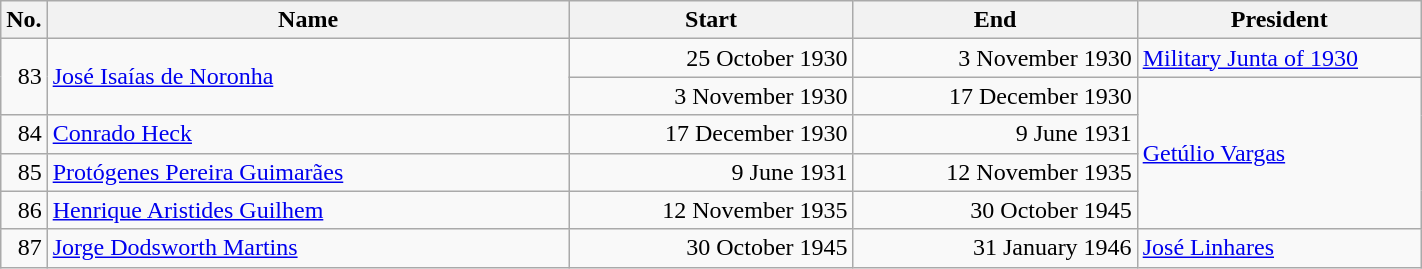<table class="wikitable" width="75%">
<tr>
<th width="3%">No.</th>
<th>Name</th>
<th width="20%">Start</th>
<th width="20%">End</th>
<th width="20%">President</th>
</tr>
<tr>
<td rowspan="2" align="right">83</td>
<td rowspan="2"><a href='#'>José Isaías de Noronha</a></td>
<td align="right">25 October 1930</td>
<td align="right">3 November 1930</td>
<td><a href='#'>Military Junta of 1930</a></td>
</tr>
<tr>
<td align="right">3 November 1930</td>
<td align="right">17 December 1930</td>
<td rowspan="4"><a href='#'>Getúlio Vargas</a></td>
</tr>
<tr>
<td align="right">84</td>
<td><a href='#'>Conrado Heck</a></td>
<td align="right">17 December 1930</td>
<td align="right">9 June 1931</td>
</tr>
<tr>
<td align="right">85</td>
<td><a href='#'>Protógenes Pereira Guimarães</a></td>
<td align="right">9 June 1931</td>
<td align="right">12 November 1935</td>
</tr>
<tr>
<td align="right">86</td>
<td><a href='#'>Henrique Aristides Guilhem</a></td>
<td align="right">12 November 1935</td>
<td align="right">30 October 1945</td>
</tr>
<tr>
<td align="right">87</td>
<td><a href='#'>Jorge Dodsworth Martins</a></td>
<td align="right">30 October 1945</td>
<td align="right">31 January 1946</td>
<td><a href='#'>José Linhares</a></td>
</tr>
</table>
